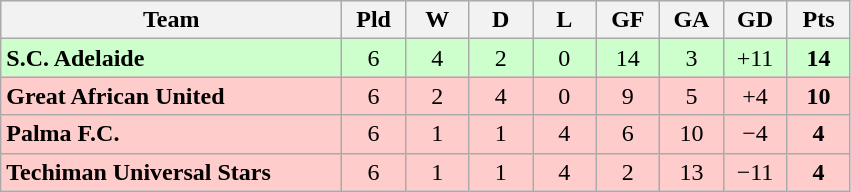<table class="wikitable" style="text-align:center">
<tr bgcolor=#efefef>
<th width=220>Team</th>
<th width=35>Pld</th>
<th width=35>W</th>
<th width=35>D</th>
<th width=35>L</th>
<th width=35>GF</th>
<th width=35>GA</th>
<th width=35>GD</th>
<th width=35>Pts</th>
</tr>
<tr bgcolor=#ccffcc>
<td align=left> <strong>S.C. Adelaide</strong></td>
<td>6</td>
<td>4</td>
<td>2</td>
<td>0</td>
<td>14</td>
<td>3</td>
<td>+11</td>
<td><strong>14</strong></td>
</tr>
<tr bgcolor=#ffcccc>
<td align=left> <strong>Great African United</strong></td>
<td>6</td>
<td>2</td>
<td>4</td>
<td>0</td>
<td>9</td>
<td>5</td>
<td>+4</td>
<td><strong>10</strong></td>
</tr>
<tr bgcolor=#ffcccc>
<td align=left> <strong>Palma F.C.</strong></td>
<td>6</td>
<td>1</td>
<td>1</td>
<td>4</td>
<td>6</td>
<td>10</td>
<td>−4</td>
<td><strong>4</strong></td>
</tr>
<tr bgcolor=#ffcccc>
<td align=left> <strong>Techiman Universal Stars</strong></td>
<td>6</td>
<td>1</td>
<td>1</td>
<td>4</td>
<td>2</td>
<td>13</td>
<td>−11</td>
<td><strong>4</strong></td>
</tr>
</table>
